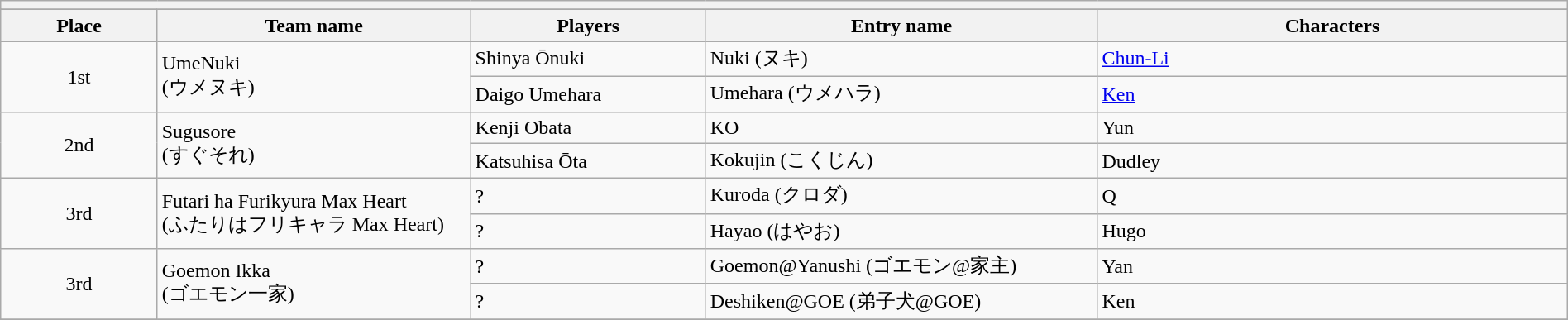<table class="wikitable" width=100%>
<tr>
<th colspan=5></th>
</tr>
<tr bgcolor="#dddddd">
</tr>
<tr>
<th width=10%>Place</th>
<th width=20%>Team name</th>
<th width=15%>Players</th>
<th width=25%>Entry name</th>
<th width=30%>Characters</th>
</tr>
<tr>
<td align=center rowspan="2">1st</td>
<td rowspan="2">UmeNuki<br>(ウメヌキ)</td>
<td>Shinya Ōnuki</td>
<td>Nuki (ヌキ)</td>
<td><a href='#'>Chun-Li</a></td>
</tr>
<tr>
<td>Daigo Umehara</td>
<td>Umehara (ウメハラ)</td>
<td><a href='#'>Ken</a></td>
</tr>
<tr>
<td align=center rowspan="2">2nd</td>
<td rowspan="2">Sugusore<br>(すぐそれ)</td>
<td>Kenji Obata</td>
<td>KO</td>
<td>Yun</td>
</tr>
<tr>
<td>Katsuhisa Ōta</td>
<td>Kokujin (こくじん)</td>
<td>Dudley</td>
</tr>
<tr>
<td align=center rowspan="2">3rd</td>
<td rowspan="2">Futari ha Furikyura Max Heart<br>(ふたりはフリキャラ Max Heart)</td>
<td>?</td>
<td>Kuroda (クロダ)</td>
<td>Q</td>
</tr>
<tr>
<td>?</td>
<td>Hayao (はやお)</td>
<td>Hugo</td>
</tr>
<tr>
<td align=center rowspan="2">3rd</td>
<td rowspan="2">Goemon Ikka<br>(ゴエモン一家)</td>
<td>?</td>
<td>Goemon@Yanushi (ゴエモン@家主)</td>
<td>Yan</td>
</tr>
<tr>
<td>?</td>
<td>Deshiken@GOE (弟子犬@GOE)</td>
<td>Ken</td>
</tr>
<tr>
</tr>
</table>
